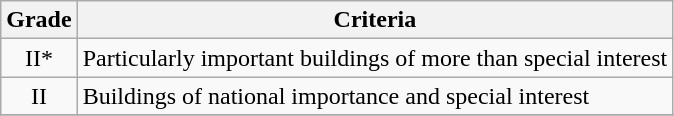<table class="wikitable" border="1">
<tr>
<th>Grade</th>
<th>Criteria</th>
</tr>
<tr>
<td align="center" >II*</td>
<td>Particularly important buildings of more than special interest</td>
</tr>
<tr>
<td align="center" >II</td>
<td>Buildings of national importance and special interest</td>
</tr>
<tr>
</tr>
</table>
